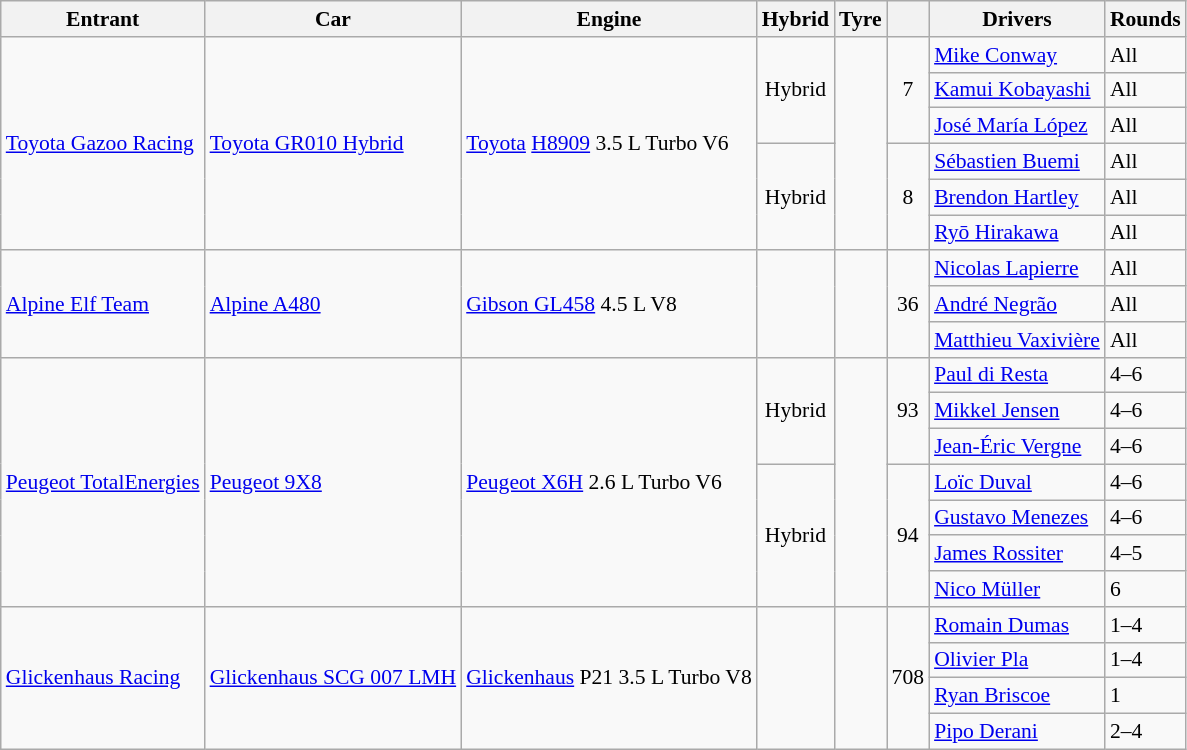<table class="wikitable" style="font-size: 90%">
<tr>
<th>Entrant</th>
<th>Car</th>
<th>Engine</th>
<th>Hybrid</th>
<th>Tyre</th>
<th></th>
<th>Drivers</th>
<th>Rounds</th>
</tr>
<tr>
<td rowspan="6"> <a href='#'>Toyota Gazoo Racing</a></td>
<td rowspan="6"><a href='#'>Toyota GR010 Hybrid</a></td>
<td rowspan="6"><a href='#'>Toyota</a> <a href='#'>H8909</a> 3.5 L Turbo V6</td>
<td rowspan="3" align=center>Hybrid</td>
<td rowspan="6"></td>
<td rowspan="3" align="center">7</td>
<td> <a href='#'>Mike Conway</a></td>
<td>All</td>
</tr>
<tr>
<td> <a href='#'>Kamui Kobayashi</a></td>
<td>All</td>
</tr>
<tr>
<td> <a href='#'>José María López</a></td>
<td>All</td>
</tr>
<tr>
<td rowspan="3" align=center>Hybrid</td>
<td rowspan="3" align="center">8</td>
<td> <a href='#'>Sébastien Buemi</a></td>
<td>All</td>
</tr>
<tr>
<td> <a href='#'>Brendon Hartley</a></td>
<td>All</td>
</tr>
<tr>
<td> <a href='#'>Ryō Hirakawa</a></td>
<td>All</td>
</tr>
<tr>
<td rowspan="3"> <a href='#'>Alpine Elf Team</a></td>
<td rowspan="3"><a href='#'>Alpine A480</a></td>
<td rowspan="3"><a href='#'>Gibson GL458</a> 4.5 L V8</td>
<td rowspan="3"></td>
<td rowspan="3"></td>
<td rowspan="3" align="center">36</td>
<td> <a href='#'>Nicolas Lapierre</a></td>
<td>All</td>
</tr>
<tr>
<td> <a href='#'>André Negrão</a></td>
<td>All</td>
</tr>
<tr>
<td nowrap> <a href='#'>Matthieu Vaxivière</a></td>
<td>All</td>
</tr>
<tr>
<td rowspan="7"> <a href='#'>Peugeot TotalEnergies</a></td>
<td rowspan="7"><a href='#'>Peugeot 9X8</a></td>
<td rowspan="7"><a href='#'>Peugeot X6H</a> 2.6 L Turbo V6</td>
<td rowspan="3" align=center>Hybrid</td>
<td rowspan="7"></td>
<td rowspan="3" align="center">93</td>
<td> <a href='#'>Paul di Resta</a></td>
<td>4–6</td>
</tr>
<tr>
<td> <a href='#'>Mikkel Jensen</a></td>
<td>4–6</td>
</tr>
<tr>
<td> <a href='#'>Jean-Éric Vergne</a></td>
<td>4–6</td>
</tr>
<tr>
<td rowspan="4" align=center>Hybrid</td>
<td rowspan="4" align="center">94</td>
<td> <a href='#'>Loïc Duval</a></td>
<td>4–6</td>
</tr>
<tr>
<td> <a href='#'>Gustavo Menezes</a></td>
<td>4–6</td>
</tr>
<tr>
<td> <a href='#'>James Rossiter</a></td>
<td>4–5</td>
</tr>
<tr>
<td> <a href='#'>Nico Müller</a></td>
<td>6</td>
</tr>
<tr>
<td rowspan="4"> <a href='#'>Glickenhaus Racing</a></td>
<td rowspan="4"><a href='#'>Glickenhaus SCG 007 LMH</a></td>
<td rowspan="4"><a href='#'>Glickenhaus</a> P21 3.5 L Turbo V8</td>
<td rowspan="4"></td>
<td rowspan="4"></td>
<td rowspan="4" align="center">708</td>
<td> <a href='#'>Romain Dumas</a></td>
<td>1–4</td>
</tr>
<tr>
<td> <a href='#'>Olivier Pla</a></td>
<td>1–4</td>
</tr>
<tr>
<td> <a href='#'>Ryan Briscoe</a></td>
<td>1</td>
</tr>
<tr>
<td> <a href='#'>Pipo Derani</a></td>
<td>2–4</td>
</tr>
</table>
